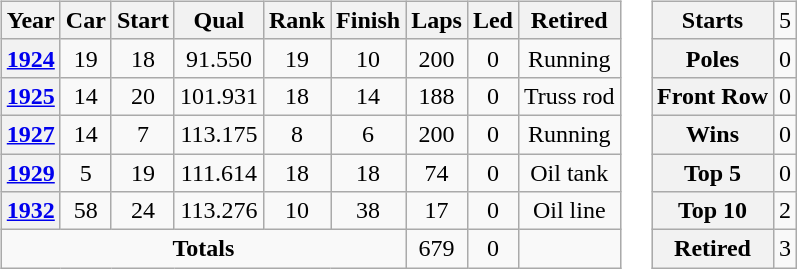<table>
<tr ---- valign="top">
<td><br><table class="wikitable" style="text-align:center">
<tr>
<th>Year</th>
<th>Car</th>
<th>Start</th>
<th>Qual</th>
<th>Rank</th>
<th>Finish</th>
<th>Laps</th>
<th>Led</th>
<th>Retired</th>
</tr>
<tr>
<th><a href='#'>1924</a></th>
<td>19</td>
<td>18</td>
<td>91.550</td>
<td>19</td>
<td>10</td>
<td>200</td>
<td>0</td>
<td>Running</td>
</tr>
<tr>
<th><a href='#'>1925</a></th>
<td>14</td>
<td>20</td>
<td>101.931</td>
<td>18</td>
<td>14</td>
<td>188</td>
<td>0</td>
<td>Truss rod</td>
</tr>
<tr>
<th><a href='#'>1927</a></th>
<td>14</td>
<td>7</td>
<td>113.175</td>
<td>8</td>
<td>6</td>
<td>200</td>
<td>0</td>
<td>Running</td>
</tr>
<tr>
<th><a href='#'>1929</a></th>
<td>5</td>
<td>19</td>
<td>111.614</td>
<td>18</td>
<td>18</td>
<td>74</td>
<td>0</td>
<td>Oil tank</td>
</tr>
<tr>
<th><a href='#'>1932</a></th>
<td>58</td>
<td>24</td>
<td>113.276</td>
<td>10</td>
<td>38</td>
<td>17</td>
<td>0</td>
<td>Oil line</td>
</tr>
<tr>
<td colspan="6"><strong>Totals</strong></td>
<td>679</td>
<td>0</td>
<td></td>
</tr>
</table>
</td>
<td><br><table class="wikitable" style="text-align:center">
<tr>
<th>Starts</th>
<td>5</td>
</tr>
<tr>
<th>Poles</th>
<td>0</td>
</tr>
<tr>
<th>Front Row</th>
<td>0</td>
</tr>
<tr>
<th>Wins</th>
<td>0</td>
</tr>
<tr>
<th>Top 5</th>
<td>0</td>
</tr>
<tr>
<th>Top 10</th>
<td>2</td>
</tr>
<tr>
<th>Retired</th>
<td>3</td>
</tr>
</table>
</td>
</tr>
</table>
